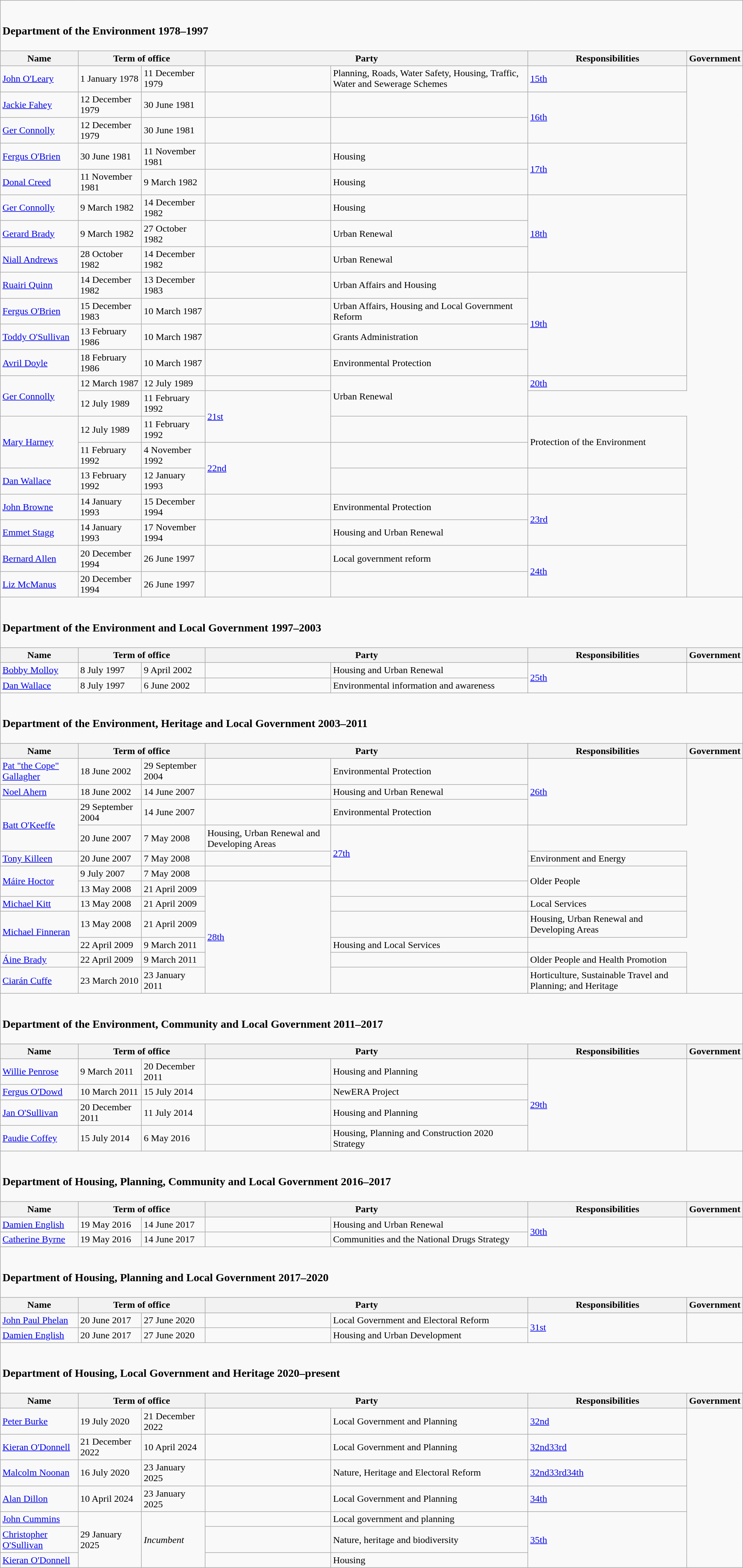<table class="wikitable">
<tr>
<td colspan="7"><br><h3>Department of the Environment 1978–1997</h3></td>
</tr>
<tr>
<th>Name</th>
<th colspan=2>Term of office</th>
<th colspan=2>Party</th>
<th>Responsibilities</th>
<th>Government</th>
</tr>
<tr>
<td><a href='#'>John O'Leary</a></td>
<td>1 January 1978</td>
<td>11 December 1979</td>
<td></td>
<td>Planning, Roads, Water Safety, Housing, Traffic, Water and Sewerage Schemes</td>
<td><a href='#'>15th</a></td>
</tr>
<tr>
<td><a href='#'>Jackie Fahey</a></td>
<td>12 December 1979</td>
<td>30 June 1981</td>
<td></td>
<td></td>
<td rowspan=2><a href='#'>16th</a></td>
</tr>
<tr>
<td><a href='#'>Ger Connolly</a></td>
<td>12 December 1979</td>
<td>30 June 1981</td>
<td></td>
<td></td>
</tr>
<tr>
<td><a href='#'>Fergus O'Brien</a></td>
<td>30 June 1981</td>
<td>11 November 1981</td>
<td></td>
<td>Housing</td>
<td rowspan=2><a href='#'>17th</a></td>
</tr>
<tr>
<td><a href='#'>Donal Creed</a></td>
<td>11 November 1981</td>
<td>9 March 1982</td>
<td></td>
<td>Housing</td>
</tr>
<tr>
<td><a href='#'>Ger Connolly</a></td>
<td>9 March 1982</td>
<td>14 December 1982</td>
<td></td>
<td>Housing</td>
<td rowspan=3><a href='#'>18th</a></td>
</tr>
<tr>
<td><a href='#'>Gerard Brady</a></td>
<td>9 March 1982</td>
<td>27 October 1982</td>
<td></td>
<td>Urban Renewal</td>
</tr>
<tr>
<td><a href='#'>Niall Andrews</a></td>
<td>28 October 1982</td>
<td>14 December 1982</td>
<td></td>
<td>Urban Renewal</td>
</tr>
<tr>
<td><a href='#'>Ruairi Quinn</a></td>
<td>14 December 1982</td>
<td>13 December 1983</td>
<td></td>
<td>Urban Affairs and Housing</td>
<td rowspan=4><a href='#'>19th</a></td>
</tr>
<tr>
<td><a href='#'>Fergus O'Brien</a></td>
<td>15 December 1983</td>
<td>10 March 1987</td>
<td></td>
<td>Urban Affairs, Housing and Local Government Reform</td>
</tr>
<tr>
<td><a href='#'>Toddy O'Sullivan</a></td>
<td>13 February 1986</td>
<td>10 March 1987</td>
<td></td>
<td>Grants Administration</td>
</tr>
<tr>
<td><a href='#'>Avril Doyle</a></td>
<td>18 February 1986</td>
<td>10 March 1987</td>
<td></td>
<td>Environmental Protection</td>
</tr>
<tr>
<td rowspan=2><a href='#'>Ger Connolly</a></td>
<td>12 March 1987</td>
<td>12 July 1989</td>
<td></td>
<td rowspan=2>Urban Renewal</td>
<td><a href='#'>20th</a></td>
</tr>
<tr>
<td>12 July 1989</td>
<td>11 February 1992</td>
<td rowspan=2><a href='#'>21st</a></td>
</tr>
<tr>
<td rowspan=2><a href='#'>Mary Harney</a></td>
<td>12 July 1989</td>
<td>11 February 1992</td>
<td></td>
<td rowspan=2>Protection of the Environment</td>
</tr>
<tr>
<td>11 February 1992</td>
<td>4 November 1992</td>
<td rowspan=2><a href='#'>22nd</a></td>
</tr>
<tr>
<td><a href='#'>Dan Wallace</a></td>
<td>13 February 1992</td>
<td>12 January 1993</td>
<td></td>
<td></td>
</tr>
<tr>
<td><a href='#'>John Browne</a></td>
<td>14 January 1993</td>
<td>15 December 1994</td>
<td></td>
<td>Environmental Protection</td>
<td rowspan=2><a href='#'>23rd</a></td>
</tr>
<tr>
<td><a href='#'>Emmet Stagg</a></td>
<td>14 January 1993</td>
<td>17 November 1994</td>
<td></td>
<td>Housing and Urban Renewal</td>
</tr>
<tr>
<td><a href='#'>Bernard Allen</a></td>
<td>20 December 1994</td>
<td>26 June 1997</td>
<td></td>
<td>Local government reform</td>
<td rowspan=2><a href='#'>24th</a></td>
</tr>
<tr>
<td><a href='#'>Liz McManus</a></td>
<td>20 December 1994</td>
<td>26 June 1997</td>
<td></td>
<td></td>
</tr>
<tr>
<td colspan="7"><br><h3>Department of the Environment and Local Government 1997–2003</h3></td>
</tr>
<tr>
<th>Name</th>
<th colspan=2>Term of office</th>
<th colspan=2>Party</th>
<th>Responsibilities</th>
<th>Government</th>
</tr>
<tr>
<td><a href='#'>Bobby Molloy</a></td>
<td>8 July 1997</td>
<td>9 April 2002</td>
<td></td>
<td>Housing and Urban Renewal</td>
<td rowspan=2><a href='#'>25th</a></td>
</tr>
<tr>
<td><a href='#'>Dan Wallace</a></td>
<td>8 July 1997</td>
<td>6 June 2002</td>
<td></td>
<td>Environmental information and awareness</td>
</tr>
<tr>
<td colspan="7"><br><h3>Department of the Environment, Heritage and Local Government 2003–2011</h3></td>
</tr>
<tr>
<th>Name</th>
<th colspan=2>Term of office</th>
<th colspan=2>Party</th>
<th>Responsibilities</th>
<th>Government</th>
</tr>
<tr>
<td><a href='#'>Pat "the Cope" Gallagher</a></td>
<td>18 June 2002</td>
<td>29 September 2004</td>
<td></td>
<td>Environmental Protection</td>
<td rowspan=3><a href='#'>26th</a></td>
</tr>
<tr>
<td><a href='#'>Noel Ahern</a></td>
<td>18 June 2002</td>
<td>14 June 2007</td>
<td></td>
<td>Housing and Urban Renewal</td>
</tr>
<tr>
<td rowspan=2><a href='#'>Batt O'Keeffe</a></td>
<td>29 September 2004</td>
<td>14 June 2007</td>
<td></td>
<td>Environmental Protection</td>
</tr>
<tr>
<td>20 June 2007</td>
<td>7 May 2008</td>
<td>Housing, Urban Renewal and Developing Areas</td>
<td rowspan=3><a href='#'>27th</a></td>
</tr>
<tr>
<td><a href='#'>Tony Killeen</a></td>
<td>20 June 2007</td>
<td>7 May 2008</td>
<td></td>
<td>Environment and Energy</td>
</tr>
<tr>
<td rowspan=2><a href='#'>Máire Hoctor</a></td>
<td>9 July 2007</td>
<td>7 May 2008</td>
<td></td>
<td rowspan=2>Older People</td>
</tr>
<tr>
<td>13 May 2008</td>
<td>21 April 2009</td>
<td rowspan=6><a href='#'>28th</a></td>
</tr>
<tr>
<td><a href='#'>Michael Kitt</a></td>
<td>13 May 2008</td>
<td>21 April 2009</td>
<td></td>
<td>Local Services</td>
</tr>
<tr>
<td rowspan=2><a href='#'>Michael Finneran</a></td>
<td>13 May 2008</td>
<td>21 April 2009</td>
<td></td>
<td>Housing, Urban Renewal and Developing Areas</td>
</tr>
<tr>
<td>22 April 2009</td>
<td>9 March 2011</td>
<td>Housing and Local Services</td>
</tr>
<tr>
<td><a href='#'>Áine Brady</a></td>
<td>22 April 2009</td>
<td>9 March 2011</td>
<td></td>
<td>Older People and Health Promotion</td>
</tr>
<tr>
<td><a href='#'>Ciarán Cuffe</a></td>
<td>23 March 2010</td>
<td>23 January 2011</td>
<td></td>
<td>Horticulture, Sustainable Travel and Planning; and Heritage</td>
</tr>
<tr>
<td colspan="7"><br><h3>Department of the Environment, Community and Local Government 2011–2017</h3></td>
</tr>
<tr>
<th>Name</th>
<th colspan=2>Term of office</th>
<th colspan=2>Party</th>
<th>Responsibilities</th>
<th>Government</th>
</tr>
<tr>
<td><a href='#'>Willie Penrose</a></td>
<td>9 March 2011</td>
<td>20 December 2011</td>
<td></td>
<td>Housing and Planning</td>
<td rowspan=4><a href='#'>29th</a></td>
</tr>
<tr>
<td><a href='#'>Fergus O'Dowd</a></td>
<td>10 March 2011</td>
<td>15 July 2014</td>
<td></td>
<td>NewERA Project</td>
</tr>
<tr>
<td><a href='#'>Jan O'Sullivan</a></td>
<td>20 December 2011</td>
<td>11 July 2014</td>
<td></td>
<td>Housing and Planning</td>
</tr>
<tr>
<td><a href='#'>Paudie Coffey</a></td>
<td>15 July 2014</td>
<td>6 May 2016</td>
<td></td>
<td>Housing, Planning and Construction 2020 Strategy</td>
</tr>
<tr>
<td colspan=7><br><h3>Department of Housing, Planning, Community and Local Government 2016–2017</h3></td>
</tr>
<tr>
<th>Name</th>
<th colspan=2>Term of office</th>
<th colspan=2>Party</th>
<th>Responsibilities</th>
<th>Government</th>
</tr>
<tr>
<td><a href='#'>Damien English</a></td>
<td>19 May 2016</td>
<td>14 June 2017</td>
<td></td>
<td>Housing and Urban Renewal</td>
<td rowspan=2><a href='#'>30th</a></td>
</tr>
<tr>
<td><a href='#'>Catherine Byrne</a></td>
<td>19 May 2016</td>
<td>14 June 2017</td>
<td></td>
<td>Communities and the National Drugs Strategy</td>
</tr>
<tr>
<td colspan=7><br><h3>Department of Housing, Planning and Local Government 2017–2020</h3></td>
</tr>
<tr>
<th>Name</th>
<th colspan=2>Term of office</th>
<th colspan=2>Party</th>
<th>Responsibilities</th>
<th>Government</th>
</tr>
<tr>
<td><a href='#'>John Paul Phelan</a></td>
<td>20 June 2017</td>
<td>27 June 2020</td>
<td></td>
<td>Local Government and Electoral Reform</td>
<td rowspan=2><a href='#'>31st</a></td>
</tr>
<tr>
<td><a href='#'>Damien English</a></td>
<td>20 June 2017</td>
<td>27 June 2020</td>
<td></td>
<td>Housing and Urban Development</td>
</tr>
<tr>
<td colspan="7"><br><h3>Department of Housing, Local Government and Heritage 2020–present</h3></td>
</tr>
<tr>
<th>Name</th>
<th colspan=2>Term of office</th>
<th colspan=2>Party</th>
<th>Responsibilities</th>
<th>Government</th>
</tr>
<tr>
<td><a href='#'>Peter Burke</a></td>
<td>19 July 2020</td>
<td>21 December 2022</td>
<td></td>
<td>Local Government and Planning</td>
<td><a href='#'>32nd</a></td>
</tr>
<tr>
<td><a href='#'>Kieran O'Donnell</a></td>
<td>21 December 2022</td>
<td>10 April 2024</td>
<td></td>
<td>Local Government and Planning</td>
<td><a href='#'>32nd</a><a href='#'>33rd</a></td>
</tr>
<tr>
<td><a href='#'>Malcolm Noonan</a></td>
<td>16 July 2020</td>
<td>23 January 2025</td>
<td></td>
<td>Nature, Heritage and Electoral Reform</td>
<td><a href='#'>32nd</a><a href='#'>33rd</a><a href='#'>34th</a></td>
</tr>
<tr>
<td><a href='#'>Alan Dillon</a></td>
<td>10 April 2024</td>
<td>23 January 2025</td>
<td></td>
<td>Local Government and Planning</td>
<td><a href='#'>34th</a></td>
</tr>
<tr>
<td><a href='#'>John Cummins</a></td>
<td rowspan=3>29 January 2025</td>
<td rowspan=3><em>Incumbent</em></td>
<td></td>
<td>Local government and planning</td>
<td rowspan=3><a href='#'>35th</a></td>
</tr>
<tr>
<td><a href='#'>Christopher O'Sullivan</a></td>
<td></td>
<td>Nature, heritage and biodiversity</td>
</tr>
<tr>
<td><a href='#'>Kieran O'Donnell</a></td>
<td></td>
<td>Housing</td>
</tr>
</table>
